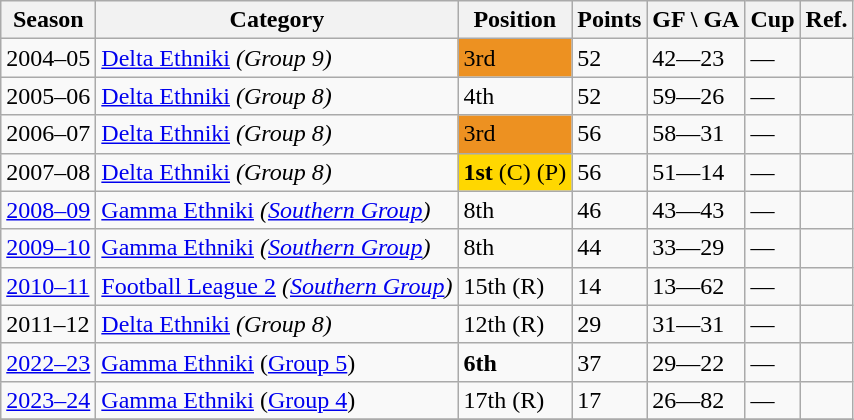<table class="wikitable">
<tr>
<th>Season</th>
<th>Category</th>
<th>Position</th>
<th>Points</th>
<th>GF \ GA</th>
<th>Cup</th>
<th>Ref.</th>
</tr>
<tr>
<td>2004–05</td>
<td><a href='#'>Delta Ethniki</a> <em>(Group 9)</em></td>
<td style="background:#ED9121;">3rd</td>
<td>52</td>
<td>42—23</td>
<td>—</td>
<td></td>
</tr>
<tr>
<td>2005–06</td>
<td><a href='#'>Delta Ethniki</a> <em>(Group 8)</em></td>
<td>4th</td>
<td>52</td>
<td>59—26</td>
<td>—</td>
<td></td>
</tr>
<tr>
<td>2006–07</td>
<td><a href='#'>Delta Ethniki</a> <em>(Group 8)</em></td>
<td style="background:#ED9121;">3rd</td>
<td>56</td>
<td>58—31</td>
<td>—</td>
<td></td>
</tr>
<tr>
<td>2007–08</td>
<td><a href='#'>Delta Ethniki</a> <em>(Group 8)</em></td>
<td style="background:gold;"><strong>1st</strong> (C) (P)</td>
<td>56</td>
<td>51—14</td>
<td>—</td>
<td></td>
</tr>
<tr>
<td><a href='#'>2008–09</a></td>
<td><a href='#'>Gamma Ethniki</a> <em>(<a href='#'>Southern Group</a>)</em></td>
<td>8th</td>
<td>46</td>
<td>43—43</td>
<td>—</td>
<td></td>
</tr>
<tr>
<td><a href='#'>2009–10</a></td>
<td><a href='#'>Gamma Ethniki</a> <em>(<a href='#'>Southern Group</a>)</em></td>
<td>8th</td>
<td>44</td>
<td>33—29</td>
<td>—</td>
<td></td>
</tr>
<tr>
<td><a href='#'>2010–11</a></td>
<td><a href='#'>Football League 2</a> <em>(<a href='#'>Southern Group</a>)</em></td>
<td>15th (R)</td>
<td>14</td>
<td>13—62</td>
<td>—</td>
<td></td>
</tr>
<tr>
<td>2011–12</td>
<td><a href='#'>Delta Ethniki</a> <em>(Group 8)</em></td>
<td>12th (R)</td>
<td>29</td>
<td>31—31</td>
<td>—</td>
<td></td>
</tr>
<tr>
<td><a href='#'>2022–23</a></td>
<td><a href='#'>Gamma Ethniki</a> (<a href='#'>Group 5</a>)</td>
<td><strong>6th</strong></td>
<td>37</td>
<td>29—22</td>
<td>—</td>
<td></td>
</tr>
<tr>
<td><a href='#'>2023–24</a></td>
<td><a href='#'>Gamma Ethniki</a> (<a href='#'>Group 4</a>)</td>
<td>17th (R)</td>
<td>17</td>
<td>26—82</td>
<td>—</td>
<td></td>
</tr>
<tr>
</tr>
</table>
